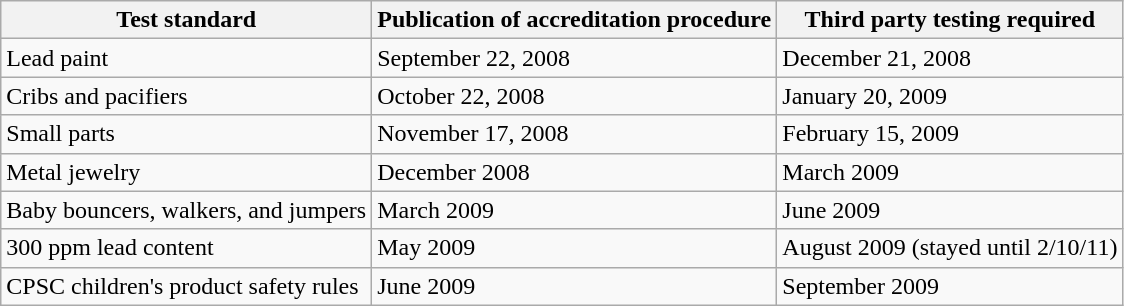<table class="wikitable">
<tr valign="top">
<th>Test standard</th>
<th>Publication of accreditation procedure</th>
<th>Third party testing required</th>
</tr>
<tr valign="top">
<td>Lead paint</td>
<td>September 22, 2008</td>
<td>December 21, 2008</td>
</tr>
<tr valign=top>
<td>Cribs and pacifiers</td>
<td>October 22, 2008</td>
<td>January 20, 2009</td>
</tr>
<tr valign=top>
<td>Small parts</td>
<td>November 17, 2008</td>
<td>February 15, 2009</td>
</tr>
<tr valign=top>
<td>Metal jewelry</td>
<td>December 2008</td>
<td>March 2009</td>
</tr>
<tr valign=top>
<td>Baby bouncers, walkers, and jumpers</td>
<td>March 2009</td>
<td>June 2009</td>
</tr>
<tr valign=top>
<td>300 ppm lead content</td>
<td>May 2009</td>
<td>August 2009 (stayed until 2/10/11)</td>
</tr>
<tr valign=top>
<td>CPSC children's product safety rules</td>
<td>June 2009</td>
<td>September 2009</td>
</tr>
</table>
